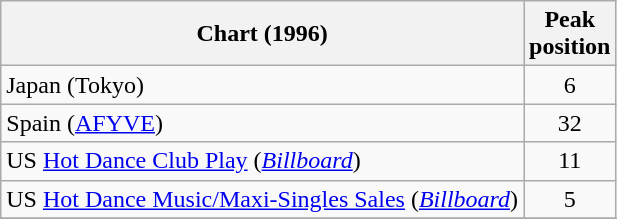<table class="wikitable">
<tr>
<th>Chart (1996)</th>
<th>Peak<br>position</th>
</tr>
<tr>
<td>Japan (Tokyo)</td>
<td align="center">6</td>
</tr>
<tr>
<td>Spain (<a href='#'>AFYVE</a>)</td>
<td align="center">32</td>
</tr>
<tr>
<td>US <a href='#'>Hot Dance Club Play</a> (<em><a href='#'>Billboard</a></em>)</td>
<td align="center">11</td>
</tr>
<tr>
<td>US <a href='#'>Hot Dance Music/Maxi-Singles Sales</a> (<em><a href='#'>Billboard</a></em>)</td>
<td align="center">5</td>
</tr>
<tr>
</tr>
</table>
